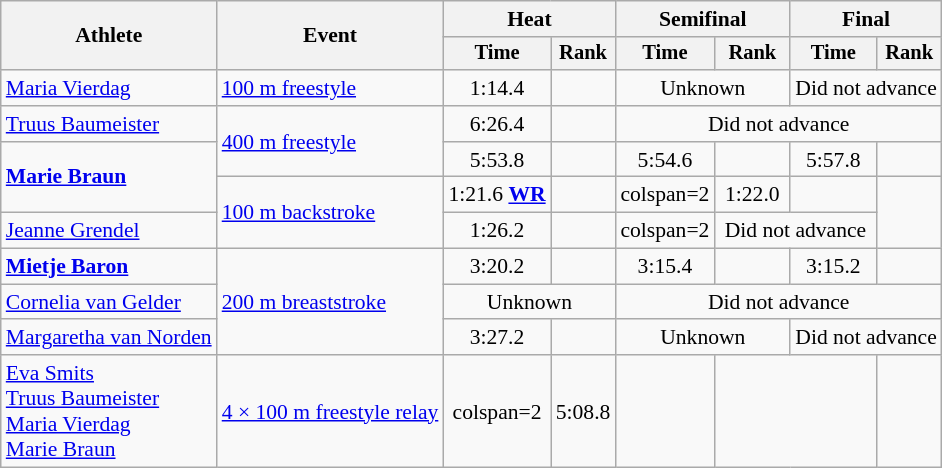<table class=wikitable style="font-size:90%;">
<tr>
<th rowspan=2>Athlete</th>
<th rowspan=2>Event</th>
<th colspan=2>Heat</th>
<th colspan=2>Semifinal</th>
<th colspan=2>Final</th>
</tr>
<tr style="font-size:95%">
<th>Time</th>
<th>Rank</th>
<th>Time</th>
<th>Rank</th>
<th>Time</th>
<th>Rank</th>
</tr>
<tr align=center>
<td align=left><a href='#'>Maria Vierdag</a></td>
<td align=left><a href='#'>100 m freestyle</a></td>
<td>1:14.4</td>
<td></td>
<td colspan=2>Unknown</td>
<td colspan=2>Did not advance</td>
</tr>
<tr align=center>
<td align=left><a href='#'>Truus Baumeister</a></td>
<td rowspan=2 align=left><a href='#'>400 m freestyle</a></td>
<td>6:26.4</td>
<td></td>
<td colspan=4>Did not advance</td>
</tr>
<tr align=center>
<td rowspan=2 align=left><strong><a href='#'>Marie Braun</a></strong></td>
<td>5:53.8</td>
<td></td>
<td>5:54.6</td>
<td></td>
<td>5:57.8</td>
<td></td>
</tr>
<tr align=center>
<td rowspan=2 align=left><a href='#'>100 m backstroke</a></td>
<td>1:21.6 <strong><a href='#'>WR</a></strong></td>
<td></td>
<td>colspan=2 </td>
<td>1:22.0</td>
<td></td>
</tr>
<tr align=center>
<td align=left><a href='#'>Jeanne Grendel</a></td>
<td>1:26.2</td>
<td></td>
<td>colspan=2 </td>
<td colspan=2>Did not advance</td>
</tr>
<tr align=center>
<td align=left><strong><a href='#'>Mietje Baron</a></strong></td>
<td rowspan=3 align=left><a href='#'>200 m breaststroke</a></td>
<td>3:20.2</td>
<td></td>
<td>3:15.4</td>
<td></td>
<td>3:15.2</td>
<td></td>
</tr>
<tr align=center>
<td align=left><a href='#'>Cornelia van Gelder</a></td>
<td colspan=2>Unknown</td>
<td colspan=4>Did not advance</td>
</tr>
<tr align=center>
<td align=left><a href='#'>Margaretha van Norden</a></td>
<td>3:27.2</td>
<td></td>
<td colspan=2>Unknown</td>
<td colspan=2>Did not advance</td>
</tr>
<tr align=center>
<td align=left><a href='#'>Eva Smits</a><br><a href='#'>Truus Baumeister</a><br><a href='#'>Maria Vierdag</a><br><a href='#'>Marie Braun</a></td>
<td align=left><a href='#'>4 × 100 m freestyle relay</a></td>
<td>colspan=2 </td>
<td>5:08.8</td>
<td></td>
<td colspan=2></td>
</tr>
</table>
